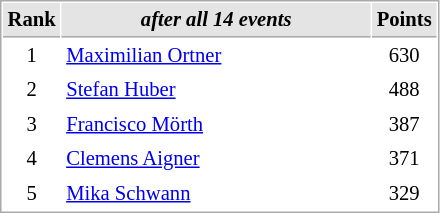<table cellspacing="1" cellpadding="3" style="border:1px solid #AAAAAA;font-size:86%">
<tr bgcolor="#E4E4E4">
<th style="border-bottom:1px solid #AAAAAA" width=10>Rank</th>
<th style="border-bottom:1px solid #AAAAAA" width=200><em>after all 14 events</em></th>
<th style="border-bottom:1px solid #AAAAAA" width=20>Points</th>
</tr>
<tr>
<td align=center>1</td>
<td> <a href='#'>Maximilian Ortner</a></td>
<td align=center>630</td>
</tr>
<tr>
<td align=center>2</td>
<td> <a href='#'>Stefan Huber</a></td>
<td align=center>488</td>
</tr>
<tr>
<td align=center>3</td>
<td> <a href='#'>Francisco Mörth</a></td>
<td align=center>387</td>
</tr>
<tr>
<td align=center>4</td>
<td> <a href='#'>Clemens Aigner</a></td>
<td align=center>371</td>
</tr>
<tr>
<td align=center>5</td>
<td> <a href='#'>Mika Schwann</a></td>
<td align=center>329</td>
</tr>
</table>
